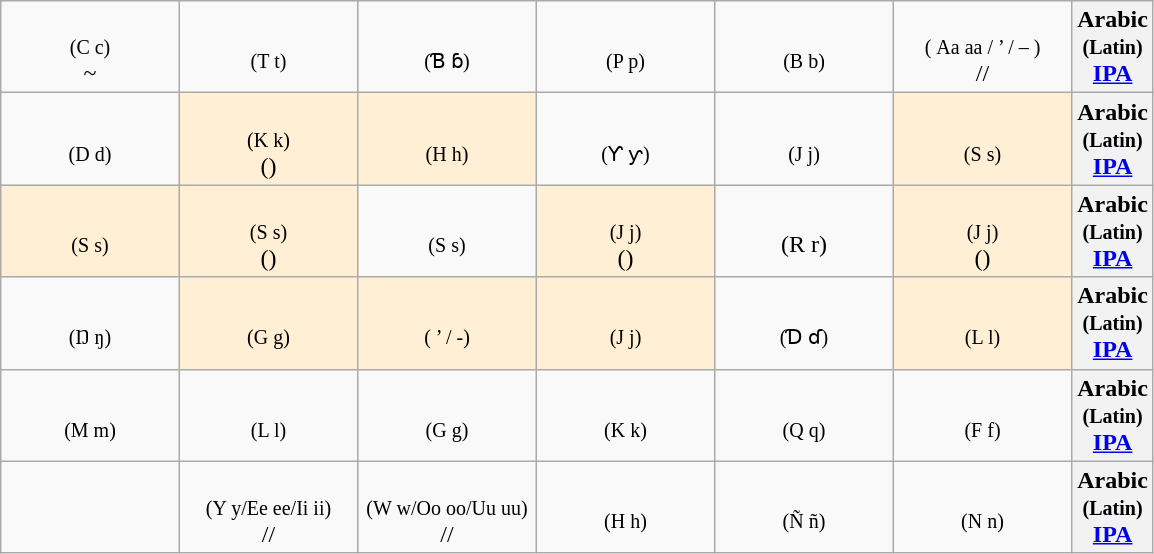<table class="wikitable Unicode" dir="rtl">
<tr>
<th>Arabic<br><small>(Latin)</small><br><a href='#'>IPA</a></th>
<td style="width:7em; text-align:center; padding: 3px;"><span></span><br><small>‌( – / ’ / Aa aa )</small><br>//</td>
<td style="width:7em; text-align:center; padding: 3px;"><span></span><br><small>‌(B b)</small><br></td>
<td style="width:7em; text-align:center; padding: 3px;"><span></span><br><small>‌(P p)</small><br></td>
<td style="width:7em; text-align:center; padding: 3px;"><span></span><br><small>‌(Ɓ ɓ)</small><br></td>
<td style="width:7em; text-align:center; padding: 3px;"><span></span><br><small>‌(T t)</small><br></td>
<td style="width:7em; text-align:center; padding: 3px;"><span></span><br><small>‌(C c)</small><br>‍~‍</td>
</tr>
<tr>
<th>Arabic<br><small>(Latin)</small><br><a href='#'>IPA</a></th>
<td style="width:7em; text-align:center; padding: 3px;" bgcolor="#FFEFD5"><span></span><br><small>‌(S s)</small><br></td>
<td style="width:7em; text-align:center; padding: 3px;"><span></span><br><small>‌(J j)</small><br></td>
<td style="width:7em; text-align:center; padding: 3px;"><span></span><br><small>‌(Ƴ ƴ)</small><br></td>
<td style="width:7em; text-align:center; padding: 3px;" bgcolor="#FFEFD5"><span></span><br><small>‌(H h)</small><br></td>
<td style="width:7em; text-align:center; padding: 3px;" bgcolor="#FFEFD5"><span></span><br><small>‌(K k)</small><br>()</td>
<td style="width:7em; text-align:center; padding: 3px;"><span></span><br><small>‌(D d)</small><br></td>
</tr>
<tr>
<th>Arabic<br><small>(Latin)</small><br><a href='#'>IPA</a></th>
<td style="width:7em; text-align:center; padding: 3px;" bgcolor="#FFEFD5"><span></span><br><small>‌(J j)</small><br>()</td>
<td style="width:7em; text-align:center; padding: 3px;"><span></span><br>(R r)<br></td>
<td style="width:7em; text-align:center; padding: 3px;" bgcolor="#FFEFD5"><span></span><br><small>‌(J j)</small><br>()</td>
<td style="width:7em; text-align:center; padding: 3px;"><span></span><br><small>‌(S s)</small><br></td>
<td style="width:7em; text-align:center; padding: 3px;" bgcolor="#FFEFD5"><span></span><br><small>‌(S s)</small><br>()</td>
<td style="width:7em; text-align:center; padding: 3px;" bgcolor="#FFEFD5"><span></span><br><small>‌(S s)</small><br></td>
</tr>
<tr>
<th>Arabic<br><small>(Latin)</small><br><a href='#'>IPA</a></th>
<td style="width:7em; text-align:center; padding: 3px;" bgcolor="#FFEFD5"><span></span><br><small>‌(L l)</small><br></td>
<td style="width:7em; text-align:center; padding: 3px;"><span></span><br><small>‌(Ɗ ɗ)</small><br></td>
<td style="width:7em; text-align:center; padding: 3px;" bgcolor="#FFEFD5"><span></span><br><small>‌(J j)</small><br></td>
<td style="width:7em; text-align:center; padding: 3px;" bgcolor="#FFEFD5"><span></span><br><small>‌(- / ’ )</small><br></td>
<td style="width:7em; text-align:center; padding: 3px;" bgcolor="#FFEFD5"><span></span><br><small>‌(G g)</small><br></td>
<td style="width:7em; text-align:center; padding: 3px;"><span></span><br><small>‌(Ŋ ŋ)</small><br></td>
</tr>
<tr>
<th>Arabic<br><small>(Latin)</small><br><a href='#'>IPA</a></th>
<td style="width:7em; text-align:center; padding: 3px;"><span></span><br><small>‌(F f)</small><br></td>
<td style="width:7em; text-align:center; padding: 3px;"><span></span><br><small>‌(Q q)</small><br></td>
<td style="width:7em; text-align:center; padding: 3px;"><span></span><br><small>‌(K k)</small><br></td>
<td style="width:7em; text-align:center; padding: 3px;"><span></span><br><small>‌(G g)</small><br></td>
<td style="width:7em; text-align:center; padding: 3px;"><span></span><br><small>‌(L l)</small><br></td>
<td style="width:7em; text-align:center; padding: 3px;"><span></span><br><small>‌(M m)</small><br></td>
</tr>
<tr>
<th>Arabic<br><small>(Latin)</small><br><a href='#'>IPA</a></th>
<td style="width:7em; text-align:center; padding: 3px;"><span></span><br><small>‌(N n)</small><br></td>
<td style="width:7em; text-align:center; padding: 3px;"><span></span><br><small>‌(Ñ ñ)</small><br></td>
<td style="width:7em; text-align:center; padding: 3px;"><span></span><br><small>‌(H h)</small><br></td>
<td style="width:7em; text-align:center; padding: 3px;"><span></span><br><small>‌(W w/Oo oo/Uu uu)</small><br>//</td>
<td style="width:7em; text-align:center; padding: 3px;"><span></span><br><small>‌(Y y/Ee ee/Ii ii)</small><br>//</td>
</tr>
</table>
